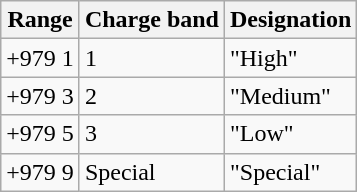<table class="wikitable">
<tr>
<th>Range</th>
<th>Charge band</th>
<th>Designation</th>
</tr>
<tr>
<td>+979 1</td>
<td>1</td>
<td>"High"</td>
</tr>
<tr>
<td>+979 3</td>
<td>2</td>
<td>"Medium"</td>
</tr>
<tr>
<td>+979 5</td>
<td>3</td>
<td>"Low"</td>
</tr>
<tr>
<td>+979 9</td>
<td>Special</td>
<td>"Special"</td>
</tr>
</table>
